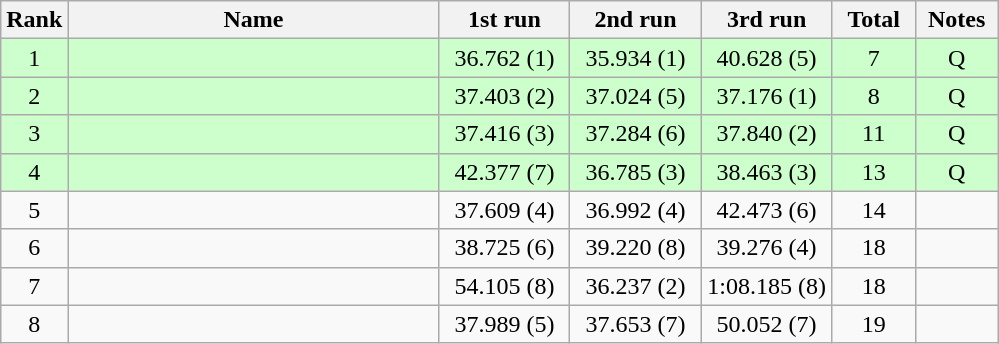<table class="sortable wikitable" style="text-align:center;">
<tr>
<th>Rank</th>
<th style="width:15em">Name</th>
<th style="width:5em">1st run</th>
<th style="width:5em">2nd run</th>
<th style="width:5em">3rd run</th>
<th style="width:3em">Total</th>
<th style="width:3em">Notes</th>
</tr>
<tr bgcolor=ccffcc>
<td>1</td>
<td align=left></td>
<td>36.762 (1)</td>
<td>35.934 (1)</td>
<td>40.628 (5)</td>
<td>7</td>
<td>Q</td>
</tr>
<tr bgcolor=ccffcc>
<td>2</td>
<td align=left></td>
<td>37.403 (2)</td>
<td>37.024 (5)</td>
<td>37.176 (1)</td>
<td>8</td>
<td>Q</td>
</tr>
<tr bgcolor=ccffcc>
<td>3</td>
<td align=left></td>
<td>37.416 (3)</td>
<td>37.284 (6)</td>
<td>37.840 (2)</td>
<td>11</td>
<td>Q</td>
</tr>
<tr bgcolor=ccffcc>
<td>4</td>
<td align=left></td>
<td>42.377 (7)</td>
<td>36.785 (3)</td>
<td>38.463 (3)</td>
<td>13</td>
<td>Q</td>
</tr>
<tr>
<td>5</td>
<td align=left></td>
<td>37.609 (4)</td>
<td>36.992 (4)</td>
<td>42.473 (6)</td>
<td>14</td>
<td></td>
</tr>
<tr>
<td>6</td>
<td align=left></td>
<td>38.725 (6)</td>
<td>39.220 (8)</td>
<td>39.276 (4)</td>
<td>18</td>
<td></td>
</tr>
<tr>
<td>7</td>
<td align=left></td>
<td>54.105 (8)</td>
<td>36.237 (2)</td>
<td>1:08.185 (8)</td>
<td>18</td>
<td></td>
</tr>
<tr>
<td>8</td>
<td align=left></td>
<td>37.989 (5)</td>
<td>37.653 (7)</td>
<td>50.052 (7)</td>
<td>19</td>
<td></td>
</tr>
</table>
